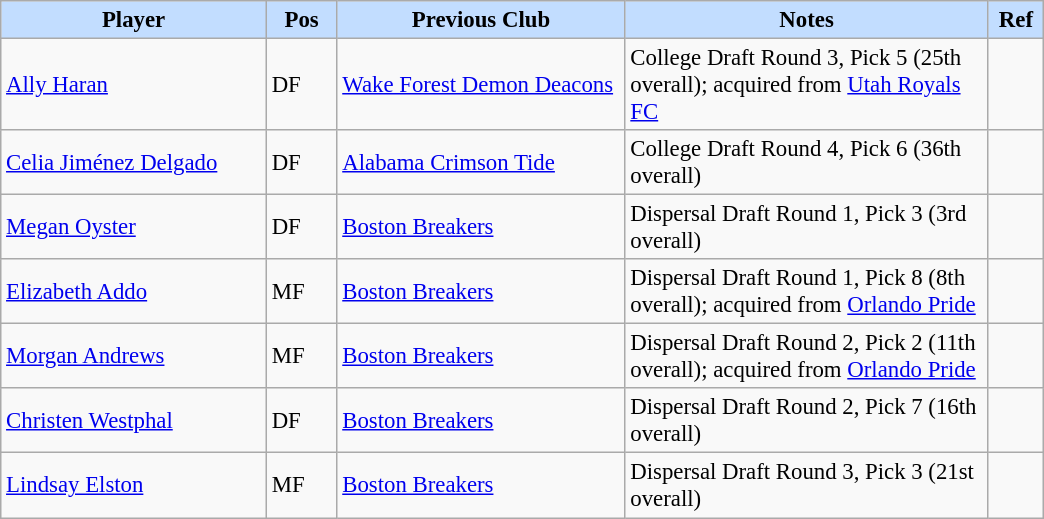<table class="wikitable" style="text-align:left; font-size:95%;">
<tr>
<th style="background:#c2ddff; width:170px;">Player</th>
<th style="background:#c2ddff; width:40px;">Pos</th>
<th style="background:#c2ddff; width:185px;">Previous Club</th>
<th style="background:#c2ddff; width:235px;">Notes</th>
<th style="background:#c2ddff; width:30px;">Ref</th>
</tr>
<tr>
<td> <a href='#'>Ally Haran</a></td>
<td>DF</td>
<td> <a href='#'>Wake Forest Demon Deacons</a></td>
<td>College Draft Round 3, Pick 5 (25th overall); acquired from <a href='#'>Utah Royals FC</a></td>
<td></td>
</tr>
<tr>
<td> <a href='#'>Celia Jiménez Delgado</a></td>
<td>DF</td>
<td> <a href='#'>Alabama Crimson Tide</a></td>
<td>College Draft Round 4, Pick 6 (36th overall)</td>
<td></td>
</tr>
<tr>
<td> <a href='#'>Megan Oyster</a></td>
<td>DF</td>
<td> <a href='#'>Boston Breakers</a></td>
<td>Dispersal Draft Round 1, Pick 3 (3rd overall)</td>
<td></td>
</tr>
<tr>
<td> <a href='#'>Elizabeth Addo</a></td>
<td>MF</td>
<td> <a href='#'>Boston Breakers</a></td>
<td>Dispersal Draft Round 1, Pick 8 (8th overall); acquired from <a href='#'>Orlando Pride</a></td>
<td></td>
</tr>
<tr>
<td> <a href='#'>Morgan Andrews</a></td>
<td>MF</td>
<td> <a href='#'>Boston Breakers</a></td>
<td>Dispersal Draft Round 2, Pick 2 (11th overall); acquired from <a href='#'>Orlando Pride</a></td>
<td></td>
</tr>
<tr>
<td> <a href='#'>Christen Westphal</a></td>
<td>DF</td>
<td> <a href='#'>Boston Breakers</a></td>
<td>Dispersal Draft Round 2, Pick 7 (16th overall)</td>
<td></td>
</tr>
<tr>
<td> <a href='#'>Lindsay Elston</a></td>
<td>MF</td>
<td> <a href='#'>Boston Breakers</a></td>
<td>Dispersal Draft Round 3, Pick 3 (21st overall)</td>
<td></td>
</tr>
</table>
